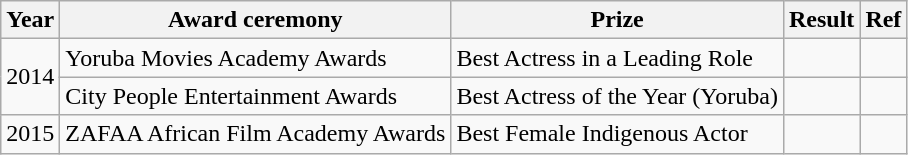<table class ="wikitable">
<tr>
<th>Year</th>
<th>Award ceremony</th>
<th>Prize</th>
<th>Result</th>
<th>Ref</th>
</tr>
<tr>
<td rowspan="2">2014</td>
<td>Yoruba Movies Academy Awards</td>
<td>Best Actress in a Leading Role</td>
<td></td>
<td></td>
</tr>
<tr>
<td>City People Entertainment Awards</td>
<td>Best Actress of the Year (Yoruba)</td>
<td></td>
<td></td>
</tr>
<tr>
<td>2015</td>
<td>ZAFAA African Film Academy Awards</td>
<td>Best Female Indigenous Actor</td>
<td></td>
<td></td>
</tr>
</table>
